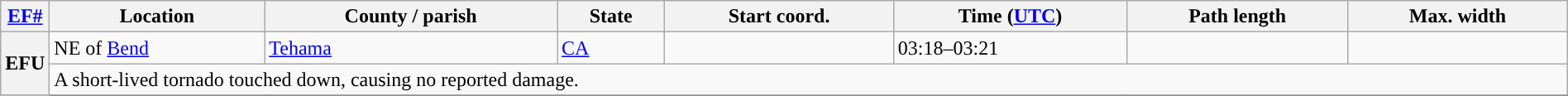<table class="wikitable sortable" style="width:100%;">
<tr>
<th scope="col" width="2%" align="center"><a href='#'>EF#</a></th>
<th scope="col" align="center" class="unsortable">Location</th>
<th scope="col" align="center" class="unsortable">County / parish</th>
<th scope="col" align="center">State</th>
<th scope="col" align="center">Start coord.</th>
<th scope="col" align="center">Time (<a href='#'>UTC</a>)</th>
<th scope="col" align="center">Path length</th>
<th scope="col" align="center">Max. width</th>
</tr>
<tr>
<th scope="row" rowspan="2" style="background-color:#">EFU</th>
<td>NE of <a href='#'>Bend</a></td>
<td><a href='#'>Tehama</a></td>
<td><a href='#'>CA</a></td>
<td></td>
<td>03:18–03:21</td>
<td></td>
<td></td>
</tr>
<tr class="expand-child">
<td colspan="8" style=" border-bottom: 1px solid black;">A short-lived tornado touched down, causing no reported damage.</td>
</tr>
<tr>
</tr>
</table>
